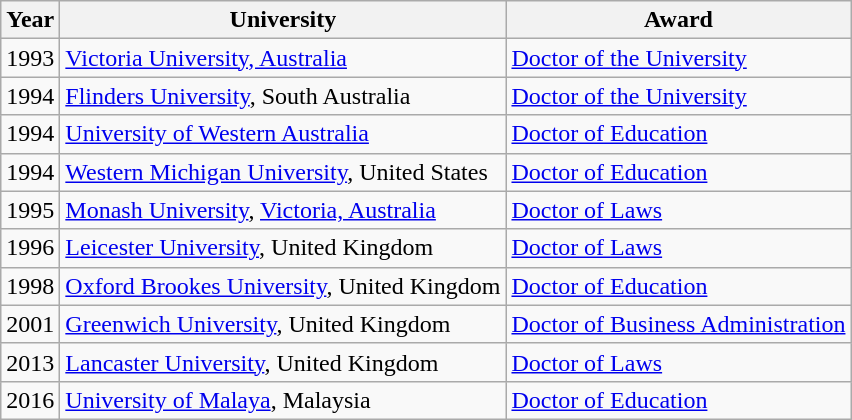<table class="wikitable">
<tr>
<th>Year</th>
<th>University</th>
<th>Award</th>
</tr>
<tr>
<td>1993</td>
<td><a href='#'>Victoria University, Australia</a></td>
<td><a href='#'>Doctor of the University</a></td>
</tr>
<tr>
<td>1994</td>
<td><a href='#'>Flinders University</a>, South Australia</td>
<td><a href='#'>Doctor of the University</a></td>
</tr>
<tr>
<td>1994</td>
<td><a href='#'>University of Western Australia</a></td>
<td><a href='#'>Doctor of Education</a></td>
</tr>
<tr>
<td>1994</td>
<td><a href='#'>Western Michigan University</a>, United States</td>
<td><a href='#'>Doctor of Education</a></td>
</tr>
<tr>
<td>1995</td>
<td><a href='#'>Monash University</a>, <a href='#'>Victoria, Australia</a></td>
<td><a href='#'>Doctor of Laws</a></td>
</tr>
<tr>
<td>1996</td>
<td><a href='#'>Leicester University</a>, United Kingdom</td>
<td><a href='#'>Doctor of Laws</a></td>
</tr>
<tr>
<td>1998</td>
<td><a href='#'>Oxford Brookes University</a>, United Kingdom</td>
<td><a href='#'>Doctor of Education</a></td>
</tr>
<tr>
<td>2001</td>
<td><a href='#'>Greenwich University</a>, United Kingdom</td>
<td><a href='#'>Doctor of Business Administration</a></td>
</tr>
<tr>
<td>2013</td>
<td><a href='#'>Lancaster University</a>, United Kingdom</td>
<td><a href='#'>Doctor of Laws</a></td>
</tr>
<tr>
<td>2016</td>
<td><a href='#'>University of Malaya</a>, Malaysia</td>
<td><a href='#'>Doctor of Education</a></td>
</tr>
</table>
